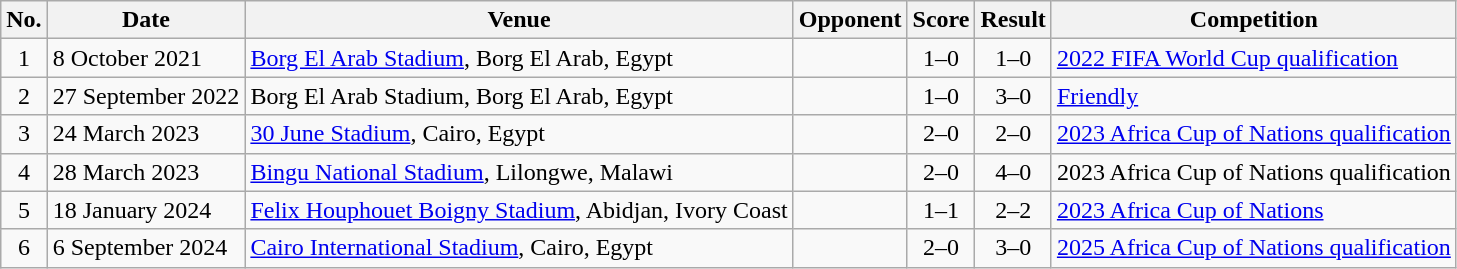<table class="wikitable sortable" align="center" style="text-align: left;">
<tr>
<th>No.</th>
<th>Date</th>
<th>Venue</th>
<th>Opponent</th>
<th>Score</th>
<th>Result</th>
<th>Competition</th>
</tr>
<tr>
<td align="center">1</td>
<td>8 October 2021</td>
<td><a href='#'>Borg El Arab Stadium</a>, Borg El Arab, Egypt</td>
<td></td>
<td align="center">1–0</td>
<td align="center">1–0</td>
<td><a href='#'>2022 FIFA World Cup qualification</a></td>
</tr>
<tr>
<td align="center">2</td>
<td>27 September 2022</td>
<td>Borg El Arab Stadium, Borg El Arab, Egypt</td>
<td></td>
<td align="center">1–0</td>
<td align="center">3–0</td>
<td><a href='#'>Friendly</a></td>
</tr>
<tr>
<td align="center">3</td>
<td>24 March 2023</td>
<td><a href='#'>30 June Stadium</a>, Cairo, Egypt</td>
<td></td>
<td align="center">2–0</td>
<td align="center">2–0</td>
<td><a href='#'>2023 Africa Cup of Nations qualification</a></td>
</tr>
<tr>
<td align="center">4</td>
<td>28 March 2023</td>
<td><a href='#'>Bingu National Stadium</a>, Lilongwe, Malawi</td>
<td></td>
<td align="center">2–0</td>
<td align="center">4–0</td>
<td>2023 Africa Cup of Nations qualification</td>
</tr>
<tr>
<td align="center">5</td>
<td>18 January 2024</td>
<td><a href='#'>Felix Houphouet Boigny Stadium</a>, Abidjan, Ivory Coast</td>
<td></td>
<td align="center">1–1</td>
<td align="center">2–2</td>
<td><a href='#'>2023 Africa Cup of Nations</a></td>
</tr>
<tr>
<td align="center">6</td>
<td>6 September 2024</td>
<td><a href='#'>Cairo International Stadium</a>, Cairo, Egypt</td>
<td></td>
<td align="center">2–0</td>
<td align="center">3–0</td>
<td><a href='#'>2025 Africa Cup of Nations qualification</a></td>
</tr>
</table>
